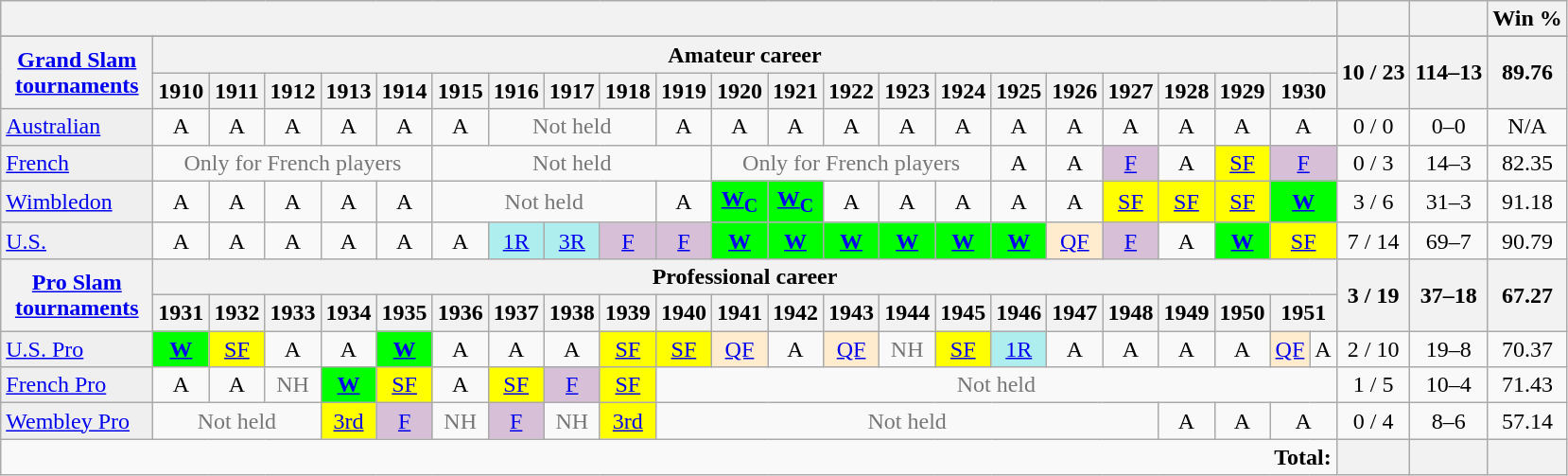<table class="wikitable">
<tr>
<th colspan="23"></th>
<th rowspan="1"></th>
<th rowspan="1"></th>
<th rowspan="1">Win %</th>
</tr>
<tr>
</tr>
<tr bgcolor="#efefef">
<th colspan="1" rowspan="2" width=100><a href='#'>Grand Slam tournaments</a></th>
<th colspan="22">Amateur career</th>
<th rowspan="2" align="center">10 / 23</th>
<th rowspan="2" align="center">114–13</th>
<th rowspan="2" align="center">89.76</th>
</tr>
<tr>
<th>1910</th>
<th>1911</th>
<th>1912</th>
<th>1913</th>
<th>1914</th>
<th>1915</th>
<th>1916</th>
<th>1917</th>
<th>1918</th>
<th>1919</th>
<th>1920</th>
<th>1921</th>
<th>1922</th>
<th>1923</th>
<th>1924</th>
<th>1925</th>
<th>1926</th>
<th>1927</th>
<th>1928</th>
<th>1929</th>
<th colspan=2>1930</th>
</tr>
<tr>
<td style="background:#EFEFEF;"><a href='#'>Australian</a></td>
<td align="center">A</td>
<td align="center">A</td>
<td align="center">A</td>
<td align="center">A</td>
<td align="center">A</td>
<td align="center">A</td>
<td align="center" colspan="3" style=color:#767676>Not held</td>
<td align="center">A</td>
<td align="center">A</td>
<td align="center">A</td>
<td align="center">A</td>
<td align="center">A</td>
<td align="center">A</td>
<td align="center">A</td>
<td align="center">A</td>
<td align="center">A</td>
<td align="center">A</td>
<td align="center">A</td>
<td colspan="2" align="center">A</td>
<td align="center">0 / 0</td>
<td align="center">0–0</td>
<td align="center">N/A</td>
</tr>
<tr>
<td style="background:#EFEFEF;"><a href='#'>French</a></td>
<td align="center" colspan="5" style=color:#767676>Only for French players</td>
<td align="center" colspan="5" style=color:#767676>Not held</td>
<td align="center" colspan="5" style=color:#767676>Only for French players</td>
<td align="center">A</td>
<td align="center">A</td>
<td align="center" style="background:#D8BFD8;"><a href='#'>F</a></td>
<td align="center">A</td>
<td align="center" style="background:yellow;"><a href='#'>SF</a></td>
<td colspan="2" align="center" style="background:#D8BFD8;"><a href='#'>F</a></td>
<td align="center">0 / 3</td>
<td align="center">14–3</td>
<td align="center">82.35</td>
</tr>
<tr>
<td style="background:#EFEFEF;"><a href='#'>Wimbledon</a></td>
<td align="center">A</td>
<td align="center">A</td>
<td align="center">A</td>
<td align="center">A</td>
<td align="center">A</td>
<td align="center" colspan=4 style=color:#767676>Not held</td>
<td align="center">A</td>
<td align="center" style="background:#00ff00;"><strong><a href='#'>W<sub>C</sub></a></strong></td>
<td align="center" style="background:#00ff00;"><strong><a href='#'>W<sub>C</sub></a></strong></td>
<td align="center">A</td>
<td align="center">A</td>
<td align="center">A</td>
<td align="center">A</td>
<td align="center">A</td>
<td align="center" style="background:yellow;"><a href='#'>SF</a></td>
<td align="center" style="background:yellow;"><a href='#'>SF</a></td>
<td align="center" style="background:yellow;"><a href='#'>SF</a></td>
<td colspan="2" align="center" style="background:#00ff00;"><strong><a href='#'>W</a></strong></td>
<td align="center">3 / 6</td>
<td align="center">31–3</td>
<td align="center">91.18</td>
</tr>
<tr>
<td style="background:#EFEFEF;"><a href='#'>U.S.</a></td>
<td align="center">A</td>
<td align="center">A</td>
<td align="center">A</td>
<td align="center">A</td>
<td align="center">A</td>
<td align="center">A</td>
<td align="center" style="background:#afeeee;"><a href='#'>1R</a></td>
<td align="center" style="background:#afeeee;"><a href='#'>3R</a></td>
<td align="center" style="background:#D8BFD8;"><a href='#'>F</a></td>
<td align="center" style="background:#D8BFD8;"><a href='#'>F</a></td>
<td align="center" style="background:#00ff00;"><strong><a href='#'>W</a></strong></td>
<td align="center" style="background:#00ff00;"><strong><a href='#'>W</a></strong></td>
<td align="center" style="background:#00ff00;"><strong><a href='#'>W</a></strong></td>
<td align="center" style="background:#00ff00;"><strong><a href='#'>W</a></strong></td>
<td align="center" style="background:#00ff00;"><strong><a href='#'>W</a></strong></td>
<td align="center" style="background:#00ff00;"><strong><a href='#'>W</a></strong></td>
<td align="center" style="background:#ffebcd;"><a href='#'>QF</a></td>
<td align="center" style="background:#D8BFD8;"><a href='#'>F</a></td>
<td align="center">A</td>
<td align="center" style="background:#00ff00;"><strong><a href='#'>W</a></strong></td>
<td colspan="2" align="center" style="background:yellow;"><a href='#'>SF</a></td>
<td align="center">7 / 14</td>
<td align="center">69–7</td>
<td align="center">90.79</td>
</tr>
<tr bgcolor="#efefef">
<th colspan="1" rowspan="2" width=100><a href='#'>Pro Slam tournaments</a></th>
<th colspan="22">Professional career</th>
<th rowspan=2 align="center">3 / 19</th>
<th rowspan=2 align="center">37–18</th>
<th rowspan=2 align="center">67.27</th>
</tr>
<tr>
<th>1931</th>
<th>1932</th>
<th>1933</th>
<th>1934</th>
<th>1935</th>
<th>1936</th>
<th>1937</th>
<th>1938</th>
<th>1939</th>
<th>1940</th>
<th>1941</th>
<th>1942</th>
<th>1943</th>
<th>1944</th>
<th>1945</th>
<th>1946</th>
<th>1947</th>
<th>1948</th>
<th>1949</th>
<th>1950</th>
<th colspan=2>1951</th>
</tr>
<tr>
<td style="background:#EFEFEF;"><a href='#'>U.S. Pro</a></td>
<td align="center" style="background:#00ff00;"><strong><a href='#'>W</a></strong></td>
<td align="center" style="background:yellow"><a href='#'>SF</a></td>
<td align="center">A</td>
<td align="center">A</td>
<td align="center" style="background:#00ff00;"><strong><a href='#'>W</a></strong></td>
<td align="center">A</td>
<td align="center">A</td>
<td align="center">A</td>
<td align="center" style="background:yellow"><a href='#'>SF</a></td>
<td align="center" style="background:yellow"><a href='#'>SF</a></td>
<td align="center" style="background:#ffebcd"><a href='#'>QF</a></td>
<td align="center">A</td>
<td align="center" style="background:#ffebcd"><a href='#'>QF</a></td>
<td align="center" style=color:#767676>NH</td>
<td align="center" style="background:yellow"><a href='#'>SF</a></td>
<td align="center" style="background:#afeeee"><a href='#'>1R</a></td>
<td align="center">A</td>
<td align="center">A</td>
<td align="center">A</td>
<td align="center">A</td>
<td align="center" style="background:#ffebcd"><a href='#'>QF</a></td>
<td align="center">A</td>
<td align="center">2 / 10</td>
<td align="center">19–8</td>
<td align="center">70.37</td>
</tr>
<tr>
<td style="background:#EFEFEF;"><a href='#'>French Pro</a></td>
<td align="center">A</td>
<td align="center">A</td>
<td align="center" style=color:#767676>NH</td>
<td align="center" style="background:#00ff00;"><strong><a href='#'>W</a></strong></td>
<td align="center" style="background:yellow;"><a href='#'>SF</a></td>
<td align="center">A</td>
<td align="center" style="background:yellow;"><a href='#'>SF</a></td>
<td align="center" style="background:#D8BFD8;"><a href='#'>F</a></td>
<td align="center" style="background:yellow;"><a href='#'>SF</a></td>
<td align="center" colspan=13 style=color:#767676>Not held</td>
<td align="center">1 / 5</td>
<td align="center">10–4</td>
<td align="center">71.43</td>
</tr>
<tr>
<td style="background:#EFEFEF;"><a href='#'>Wembley Pro</a></td>
<td align="center" colspan=3 style=color:#767676>Not held</td>
<td align="center" style="background:yellow;"><a href='#'>3rd</a></td>
<td align="center" style="background:#D8BFD8;"><a href='#'>F</a></td>
<td align="center" style=color:#767676>NH</td>
<td align="center" style="background:#D8BFD8;"><a href='#'>F</a></td>
<td align="center" style=color:#767676>NH</td>
<td align="center" style="background:yellow;"><a href='#'>3rd</a></td>
<td align="center" colspan=9 style=color:#767676>Not held</td>
<td align="center">A</td>
<td align="center">A</td>
<td align="center" colspan=2>A</td>
<td align="center">0 / 4</td>
<td align="center">8–6</td>
<td align="center">57.14</td>
</tr>
<tr>
<td align="right" colspan="23"><strong>Total:</strong></td>
<th align="center"></th>
<th align="center"></th>
<th align="center"></th>
</tr>
</table>
